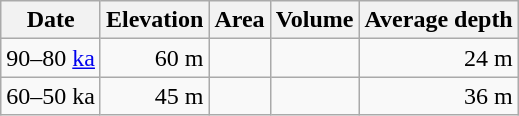<table class=wikitable>
<tr>
<th>Date</th>
<th>Elevation</th>
<th>Area</th>
<th>Volume</th>
<th>Average depth</th>
</tr>
<tr align=right>
<td>90–80 <a href='#'>ka</a></td>
<td>60 m</td>
<td></td>
<td></td>
<td>24 m</td>
</tr>
<tr align=right>
<td>60–50 ka</td>
<td>45 m</td>
<td></td>
<td></td>
<td>36 m</td>
</tr>
</table>
